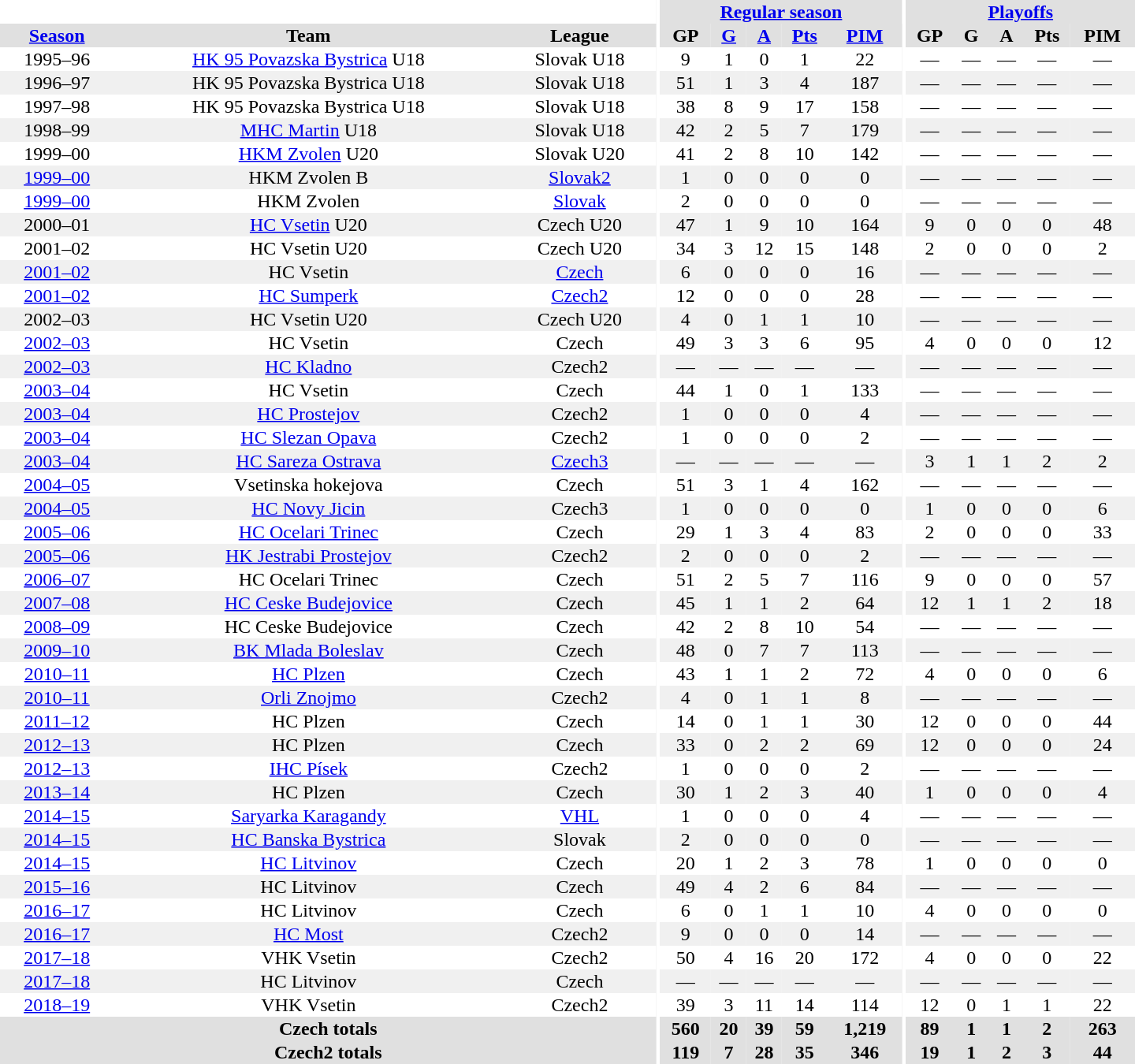<table border="0" cellpadding="1" cellspacing="0" style="text-align:center; width:60em">
<tr bgcolor="#e0e0e0">
<th colspan="3" bgcolor="#ffffff"></th>
<th rowspan="99" bgcolor="#ffffff"></th>
<th colspan="5"><a href='#'>Regular season</a></th>
<th rowspan="99" bgcolor="#ffffff"></th>
<th colspan="5"><a href='#'>Playoffs</a></th>
</tr>
<tr bgcolor="#e0e0e0">
<th><a href='#'>Season</a></th>
<th>Team</th>
<th>League</th>
<th>GP</th>
<th><a href='#'>G</a></th>
<th><a href='#'>A</a></th>
<th><a href='#'>Pts</a></th>
<th><a href='#'>PIM</a></th>
<th>GP</th>
<th>G</th>
<th>A</th>
<th>Pts</th>
<th>PIM</th>
</tr>
<tr>
<td>1995–96</td>
<td><a href='#'>HK 95 Povazska Bystrica</a> U18</td>
<td>Slovak U18</td>
<td>9</td>
<td>1</td>
<td>0</td>
<td>1</td>
<td>22</td>
<td>—</td>
<td>—</td>
<td>—</td>
<td>—</td>
<td>—</td>
</tr>
<tr bgcolor="#f0f0f0">
<td>1996–97</td>
<td>HK 95 Povazska Bystrica U18</td>
<td>Slovak U18</td>
<td>51</td>
<td>1</td>
<td>3</td>
<td>4</td>
<td>187</td>
<td>—</td>
<td>—</td>
<td>—</td>
<td>—</td>
<td>—</td>
</tr>
<tr>
<td>1997–98</td>
<td>HK 95 Povazska Bystrica U18</td>
<td>Slovak U18</td>
<td>38</td>
<td>8</td>
<td>9</td>
<td>17</td>
<td>158</td>
<td>—</td>
<td>—</td>
<td>—</td>
<td>—</td>
<td>—</td>
</tr>
<tr bgcolor="#f0f0f0">
<td>1998–99</td>
<td><a href='#'>MHC Martin</a> U18</td>
<td>Slovak U18</td>
<td>42</td>
<td>2</td>
<td>5</td>
<td>7</td>
<td>179</td>
<td>—</td>
<td>—</td>
<td>—</td>
<td>—</td>
<td>—</td>
</tr>
<tr>
<td>1999–00</td>
<td><a href='#'>HKM Zvolen</a> U20</td>
<td>Slovak U20</td>
<td>41</td>
<td>2</td>
<td>8</td>
<td>10</td>
<td>142</td>
<td>—</td>
<td>—</td>
<td>—</td>
<td>—</td>
<td>—</td>
</tr>
<tr bgcolor="#f0f0f0">
<td><a href='#'>1999–00</a></td>
<td>HKM Zvolen B</td>
<td><a href='#'>Slovak2</a></td>
<td>1</td>
<td>0</td>
<td>0</td>
<td>0</td>
<td>0</td>
<td>—</td>
<td>—</td>
<td>—</td>
<td>—</td>
<td>—</td>
</tr>
<tr>
<td><a href='#'>1999–00</a></td>
<td>HKM Zvolen</td>
<td><a href='#'>Slovak</a></td>
<td>2</td>
<td>0</td>
<td>0</td>
<td>0</td>
<td>0</td>
<td>—</td>
<td>—</td>
<td>—</td>
<td>—</td>
<td>—</td>
</tr>
<tr bgcolor="#f0f0f0">
<td>2000–01</td>
<td><a href='#'>HC Vsetin</a> U20</td>
<td>Czech U20</td>
<td>47</td>
<td>1</td>
<td>9</td>
<td>10</td>
<td>164</td>
<td>9</td>
<td>0</td>
<td>0</td>
<td>0</td>
<td>48</td>
</tr>
<tr>
<td>2001–02</td>
<td>HC Vsetin U20</td>
<td>Czech U20</td>
<td>34</td>
<td>3</td>
<td>12</td>
<td>15</td>
<td>148</td>
<td>2</td>
<td>0</td>
<td>0</td>
<td>0</td>
<td>2</td>
</tr>
<tr bgcolor="#f0f0f0">
<td><a href='#'>2001–02</a></td>
<td>HC Vsetin</td>
<td><a href='#'>Czech</a></td>
<td>6</td>
<td>0</td>
<td>0</td>
<td>0</td>
<td>16</td>
<td>—</td>
<td>—</td>
<td>—</td>
<td>—</td>
<td>—</td>
</tr>
<tr>
<td><a href='#'>2001–02</a></td>
<td><a href='#'>HC Sumperk</a></td>
<td><a href='#'>Czech2</a></td>
<td>12</td>
<td>0</td>
<td>0</td>
<td>0</td>
<td>28</td>
<td>—</td>
<td>—</td>
<td>—</td>
<td>—</td>
<td>—</td>
</tr>
<tr bgcolor="#f0f0f0">
<td>2002–03</td>
<td>HC Vsetin U20</td>
<td>Czech U20</td>
<td>4</td>
<td>0</td>
<td>1</td>
<td>1</td>
<td>10</td>
<td>—</td>
<td>—</td>
<td>—</td>
<td>—</td>
<td>—</td>
</tr>
<tr>
<td><a href='#'>2002–03</a></td>
<td>HC Vsetin</td>
<td>Czech</td>
<td>49</td>
<td>3</td>
<td>3</td>
<td>6</td>
<td>95</td>
<td>4</td>
<td>0</td>
<td>0</td>
<td>0</td>
<td>12</td>
</tr>
<tr bgcolor="#f0f0f0">
<td><a href='#'>2002–03</a></td>
<td><a href='#'>HC Kladno</a></td>
<td>Czech2</td>
<td>—</td>
<td>—</td>
<td>—</td>
<td>—</td>
<td>—</td>
<td>—</td>
<td>—</td>
<td>—</td>
<td>—</td>
<td>—</td>
</tr>
<tr>
<td><a href='#'>2003–04</a></td>
<td>HC Vsetin</td>
<td>Czech</td>
<td>44</td>
<td>1</td>
<td>0</td>
<td>1</td>
<td>133</td>
<td>—</td>
<td>—</td>
<td>—</td>
<td>—</td>
<td>—</td>
</tr>
<tr bgcolor="#f0f0f0">
<td><a href='#'>2003–04</a></td>
<td><a href='#'>HC Prostejov</a></td>
<td>Czech2</td>
<td>1</td>
<td>0</td>
<td>0</td>
<td>0</td>
<td>4</td>
<td>—</td>
<td>—</td>
<td>—</td>
<td>—</td>
<td>—</td>
</tr>
<tr>
<td><a href='#'>2003–04</a></td>
<td><a href='#'>HC Slezan Opava</a></td>
<td>Czech2</td>
<td>1</td>
<td>0</td>
<td>0</td>
<td>0</td>
<td>2</td>
<td>—</td>
<td>—</td>
<td>—</td>
<td>—</td>
<td>—</td>
</tr>
<tr bgcolor="#f0f0f0">
<td><a href='#'>2003–04</a></td>
<td><a href='#'>HC Sareza Ostrava</a></td>
<td><a href='#'>Czech3</a></td>
<td>—</td>
<td>—</td>
<td>—</td>
<td>—</td>
<td>—</td>
<td>3</td>
<td>1</td>
<td>1</td>
<td>2</td>
<td>2</td>
</tr>
<tr>
<td><a href='#'>2004–05</a></td>
<td>Vsetinska hokejova</td>
<td>Czech</td>
<td>51</td>
<td>3</td>
<td>1</td>
<td>4</td>
<td>162</td>
<td>—</td>
<td>—</td>
<td>—</td>
<td>—</td>
<td>—</td>
</tr>
<tr bgcolor="#f0f0f0">
<td><a href='#'>2004–05</a></td>
<td><a href='#'>HC Novy Jicin</a></td>
<td>Czech3</td>
<td>1</td>
<td>0</td>
<td>0</td>
<td>0</td>
<td>0</td>
<td>1</td>
<td>0</td>
<td>0</td>
<td>0</td>
<td>6</td>
</tr>
<tr>
<td><a href='#'>2005–06</a></td>
<td><a href='#'>HC Ocelari Trinec</a></td>
<td>Czech</td>
<td>29</td>
<td>1</td>
<td>3</td>
<td>4</td>
<td>83</td>
<td>2</td>
<td>0</td>
<td>0</td>
<td>0</td>
<td>33</td>
</tr>
<tr bgcolor="#f0f0f0">
<td><a href='#'>2005–06</a></td>
<td><a href='#'>HK Jestrabi Prostejov</a></td>
<td>Czech2</td>
<td>2</td>
<td>0</td>
<td>0</td>
<td>0</td>
<td>2</td>
<td>—</td>
<td>—</td>
<td>—</td>
<td>—</td>
<td>—</td>
</tr>
<tr>
<td><a href='#'>2006–07</a></td>
<td>HC Ocelari Trinec</td>
<td>Czech</td>
<td>51</td>
<td>2</td>
<td>5</td>
<td>7</td>
<td>116</td>
<td>9</td>
<td>0</td>
<td>0</td>
<td>0</td>
<td>57</td>
</tr>
<tr bgcolor="#f0f0f0">
<td><a href='#'>2007–08</a></td>
<td><a href='#'>HC Ceske Budejovice</a></td>
<td>Czech</td>
<td>45</td>
<td>1</td>
<td>1</td>
<td>2</td>
<td>64</td>
<td>12</td>
<td>1</td>
<td>1</td>
<td>2</td>
<td>18</td>
</tr>
<tr>
<td><a href='#'>2008–09</a></td>
<td>HC Ceske Budejovice</td>
<td>Czech</td>
<td>42</td>
<td>2</td>
<td>8</td>
<td>10</td>
<td>54</td>
<td>—</td>
<td>—</td>
<td>—</td>
<td>—</td>
<td>—</td>
</tr>
<tr bgcolor="#f0f0f0">
<td><a href='#'>2009–10</a></td>
<td><a href='#'>BK Mlada Boleslav</a></td>
<td>Czech</td>
<td>48</td>
<td>0</td>
<td>7</td>
<td>7</td>
<td>113</td>
<td>—</td>
<td>—</td>
<td>—</td>
<td>—</td>
<td>—</td>
</tr>
<tr>
<td><a href='#'>2010–11</a></td>
<td><a href='#'>HC Plzen</a></td>
<td>Czech</td>
<td>43</td>
<td>1</td>
<td>1</td>
<td>2</td>
<td>72</td>
<td>4</td>
<td>0</td>
<td>0</td>
<td>0</td>
<td>6</td>
</tr>
<tr bgcolor="#f0f0f0">
<td><a href='#'>2010–11</a></td>
<td><a href='#'>Orli Znojmo</a></td>
<td>Czech2</td>
<td>4</td>
<td>0</td>
<td>1</td>
<td>1</td>
<td>8</td>
<td>—</td>
<td>—</td>
<td>—</td>
<td>—</td>
<td>—</td>
</tr>
<tr>
<td><a href='#'>2011–12</a></td>
<td>HC Plzen</td>
<td>Czech</td>
<td>14</td>
<td>0</td>
<td>1</td>
<td>1</td>
<td>30</td>
<td>12</td>
<td>0</td>
<td>0</td>
<td>0</td>
<td>44</td>
</tr>
<tr bgcolor="#f0f0f0">
<td><a href='#'>2012–13</a></td>
<td>HC Plzen</td>
<td>Czech</td>
<td>33</td>
<td>0</td>
<td>2</td>
<td>2</td>
<td>69</td>
<td>12</td>
<td>0</td>
<td>0</td>
<td>0</td>
<td>24</td>
</tr>
<tr>
<td><a href='#'>2012–13</a></td>
<td><a href='#'>IHC Písek</a></td>
<td>Czech2</td>
<td>1</td>
<td>0</td>
<td>0</td>
<td>0</td>
<td>2</td>
<td>—</td>
<td>—</td>
<td>—</td>
<td>—</td>
<td>—</td>
</tr>
<tr bgcolor="#f0f0f0">
<td><a href='#'>2013–14</a></td>
<td>HC Plzen</td>
<td>Czech</td>
<td>30</td>
<td>1</td>
<td>2</td>
<td>3</td>
<td>40</td>
<td>1</td>
<td>0</td>
<td>0</td>
<td>0</td>
<td>4</td>
</tr>
<tr>
<td><a href='#'>2014–15</a></td>
<td><a href='#'>Saryarka Karagandy</a></td>
<td><a href='#'>VHL</a></td>
<td>1</td>
<td>0</td>
<td>0</td>
<td>0</td>
<td>4</td>
<td>—</td>
<td>—</td>
<td>—</td>
<td>—</td>
<td>—</td>
</tr>
<tr bgcolor="#f0f0f0">
<td><a href='#'>2014–15</a></td>
<td><a href='#'>HC Banska Bystrica</a></td>
<td>Slovak</td>
<td>2</td>
<td>0</td>
<td>0</td>
<td>0</td>
<td>0</td>
<td>—</td>
<td>—</td>
<td>—</td>
<td>—</td>
<td>—</td>
</tr>
<tr>
<td><a href='#'>2014–15</a></td>
<td><a href='#'>HC Litvinov</a></td>
<td>Czech</td>
<td>20</td>
<td>1</td>
<td>2</td>
<td>3</td>
<td>78</td>
<td>1</td>
<td>0</td>
<td>0</td>
<td>0</td>
<td>0</td>
</tr>
<tr bgcolor="#f0f0f0">
<td><a href='#'>2015–16</a></td>
<td>HC Litvinov</td>
<td>Czech</td>
<td>49</td>
<td>4</td>
<td>2</td>
<td>6</td>
<td>84</td>
<td>—</td>
<td>—</td>
<td>—</td>
<td>—</td>
<td>—</td>
</tr>
<tr>
<td><a href='#'>2016–17</a></td>
<td>HC Litvinov</td>
<td>Czech</td>
<td>6</td>
<td>0</td>
<td>1</td>
<td>1</td>
<td>10</td>
<td>4</td>
<td>0</td>
<td>0</td>
<td>0</td>
<td>0</td>
</tr>
<tr bgcolor="#f0f0f0">
<td><a href='#'>2016–17</a></td>
<td><a href='#'>HC Most</a></td>
<td>Czech2</td>
<td>9</td>
<td>0</td>
<td>0</td>
<td>0</td>
<td>14</td>
<td>—</td>
<td>—</td>
<td>—</td>
<td>—</td>
<td>—</td>
</tr>
<tr>
<td><a href='#'>2017–18</a></td>
<td>VHK Vsetin</td>
<td>Czech2</td>
<td>50</td>
<td>4</td>
<td>16</td>
<td>20</td>
<td>172</td>
<td>4</td>
<td>0</td>
<td>0</td>
<td>0</td>
<td>22</td>
</tr>
<tr bgcolor="#f0f0f0">
<td><a href='#'>2017–18</a></td>
<td>HC Litvinov</td>
<td>Czech</td>
<td>—</td>
<td>—</td>
<td>—</td>
<td>—</td>
<td>—</td>
<td>—</td>
<td>—</td>
<td>—</td>
<td>—</td>
<td>—</td>
</tr>
<tr>
<td><a href='#'>2018–19</a></td>
<td>VHK Vsetin</td>
<td>Czech2</td>
<td>39</td>
<td>3</td>
<td>11</td>
<td>14</td>
<td>114</td>
<td>12</td>
<td>0</td>
<td>1</td>
<td>1</td>
<td>22</td>
</tr>
<tr>
</tr>
<tr ALIGN="center" bgcolor="#e0e0e0">
<th colspan="3">Czech totals</th>
<th ALIGN="center">560</th>
<th ALIGN="center">20</th>
<th ALIGN="center">39</th>
<th ALIGN="center">59</th>
<th ALIGN="center">1,219</th>
<th ALIGN="center">89</th>
<th ALIGN="center">1</th>
<th ALIGN="center">1</th>
<th ALIGN="center">2</th>
<th ALIGN="center">263</th>
</tr>
<tr>
</tr>
<tr ALIGN="center" bgcolor="#e0e0e0">
<th colspan="3">Czech2 totals</th>
<th ALIGN="center">119</th>
<th ALIGN="center">7</th>
<th ALIGN="center">28</th>
<th ALIGN="center">35</th>
<th ALIGN="center">346</th>
<th ALIGN="center">19</th>
<th ALIGN="center">1</th>
<th ALIGN="center">2</th>
<th ALIGN="center">3</th>
<th ALIGN="center">44</th>
</tr>
</table>
